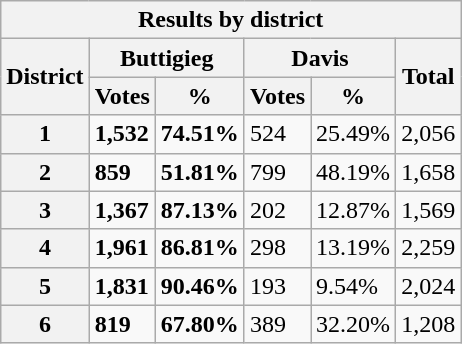<table class="wikitable sortable">
<tr>
<th colspan=6 textalign=center>Results by district</th>
</tr>
<tr>
<th rowspan=2>District</th>
<th colspan=2>Buttigieg</th>
<th colspan=2>Davis</th>
<th rowspan=2>Total</th>
</tr>
<tr>
<th>Votes</th>
<th>%</th>
<th>Votes</th>
<th>%</th>
</tr>
<tr>
<th>1</th>
<td><strong>1,532</strong></td>
<td><strong>74.51%</strong></td>
<td>524</td>
<td>25.49%</td>
<td>2,056</td>
</tr>
<tr>
<th>2</th>
<td><strong>859</strong></td>
<td><strong>51.81%</strong></td>
<td>799</td>
<td>48.19%</td>
<td>1,658</td>
</tr>
<tr>
<th>3</th>
<td><strong>1,367</strong></td>
<td><strong>87.13%</strong></td>
<td>202</td>
<td>12.87%</td>
<td>1,569</td>
</tr>
<tr>
<th>4</th>
<td><strong>1,961</strong></td>
<td><strong>86.81%</strong></td>
<td>298</td>
<td>13.19%</td>
<td>2,259</td>
</tr>
<tr>
<th>5</th>
<td><strong>1,831</strong></td>
<td><strong>90.46%</strong></td>
<td>193</td>
<td>9.54%</td>
<td>2,024</td>
</tr>
<tr>
<th>6</th>
<td><strong>819</strong></td>
<td><strong>67.80%</strong></td>
<td>389</td>
<td>32.20%</td>
<td>1,208</td>
</tr>
</table>
